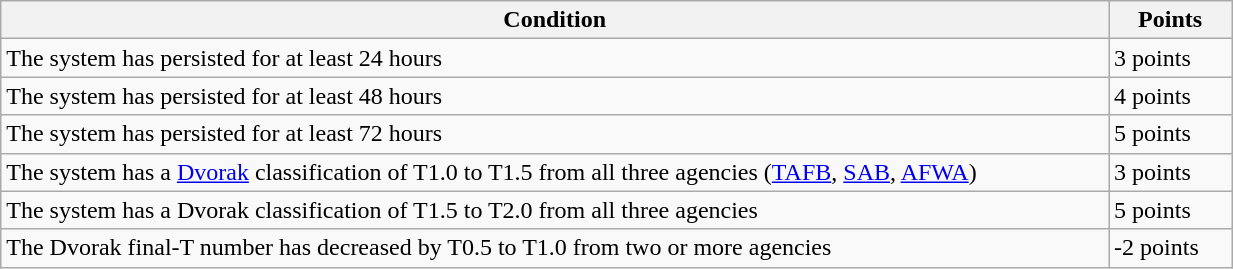<table class="wikitable" width="65%">
<tr>
<th width="90%">Condition</th>
<th width="10%">Points</th>
</tr>
<tr>
<td>The system has persisted for at least 24 hours</td>
<td><div>3 points</div></td>
</tr>
<tr>
<td>The system has persisted for at least 48 hours</td>
<td><div>4 points</div></td>
</tr>
<tr>
<td>The system has persisted for at least 72 hours</td>
<td><div>5 points</div></td>
</tr>
<tr>
<td>The system has a <a href='#'>Dvorak</a> classification of T1.0 to T1.5 from all three agencies (<a href='#'>TAFB</a>, <a href='#'>SAB</a>, <a href='#'>AFWA</a>)</td>
<td><div>3 points</div></td>
</tr>
<tr>
<td>The system has a Dvorak classification of T1.5 to T2.0 from all three agencies</td>
<td><div>5 points</div></td>
</tr>
<tr>
<td>The Dvorak final-T number has decreased by T0.5 to T1.0 from two or more agencies</td>
<td><div>-2 points</div></td>
</tr>
</table>
